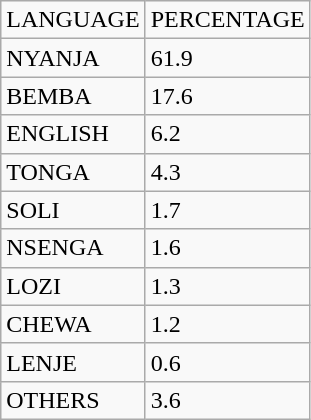<table class="wikitable">
<tr>
<td>LANGUAGE</td>
<td>PERCENTAGE</td>
</tr>
<tr>
<td>NYANJA</td>
<td>61.9</td>
</tr>
<tr>
<td>BEMBA</td>
<td>17.6</td>
</tr>
<tr>
<td>ENGLISH</td>
<td>6.2</td>
</tr>
<tr>
<td>TONGA</td>
<td>4.3</td>
</tr>
<tr>
<td>SOLI</td>
<td>1.7</td>
</tr>
<tr>
<td>NSENGA</td>
<td>1.6</td>
</tr>
<tr>
<td>LOZI</td>
<td>1.3</td>
</tr>
<tr>
<td>CHEWA</td>
<td>1.2</td>
</tr>
<tr>
<td>LENJE</td>
<td>0.6</td>
</tr>
<tr>
<td>OTHERS</td>
<td>3.6</td>
</tr>
</table>
